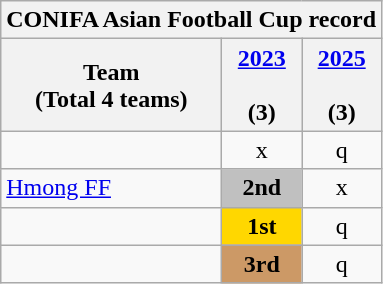<table class="wikitable" style="text-align: center">
<tr>
<th colspan=3>CONIFA Asian Football Cup record</th>
</tr>
<tr>
<th>Team<br>(Total 4 teams)</th>
<th><a href='#'>2023</a> <br> <br>(3)</th>
<th><a href='#'>2025</a> <br> <br>(3)</th>
</tr>
<tr>
<td style="text-align:left"></td>
<td>x</td>
<td>q</td>
</tr>
<tr>
<td style="text-align:left"> <a href='#'>Hmong FF</a></td>
<td style="background:Silver;"><strong>2nd</strong></td>
<td>x</td>
</tr>
<tr>
<td style="text-align:left"></td>
<td style="background:gold;"><strong>1st</strong></td>
<td>q</td>
</tr>
<tr>
<td style="text-align:left"></td>
<td style="background:#c96;"><strong>3rd</strong></td>
<td>q</td>
</tr>
</table>
